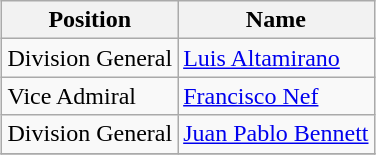<table class="wikitable" style="margin:1em auto;">
<tr>
<th>Position</th>
<th>Name</th>
</tr>
<tr>
<td>Division General</td>
<td><a href='#'>Luis Altamirano</a></td>
</tr>
<tr>
<td>Vice Admiral</td>
<td><a href='#'>Francisco Nef</a></td>
</tr>
<tr>
<td>Division General</td>
<td><a href='#'>Juan Pablo Bennett</a></td>
</tr>
<tr>
</tr>
</table>
